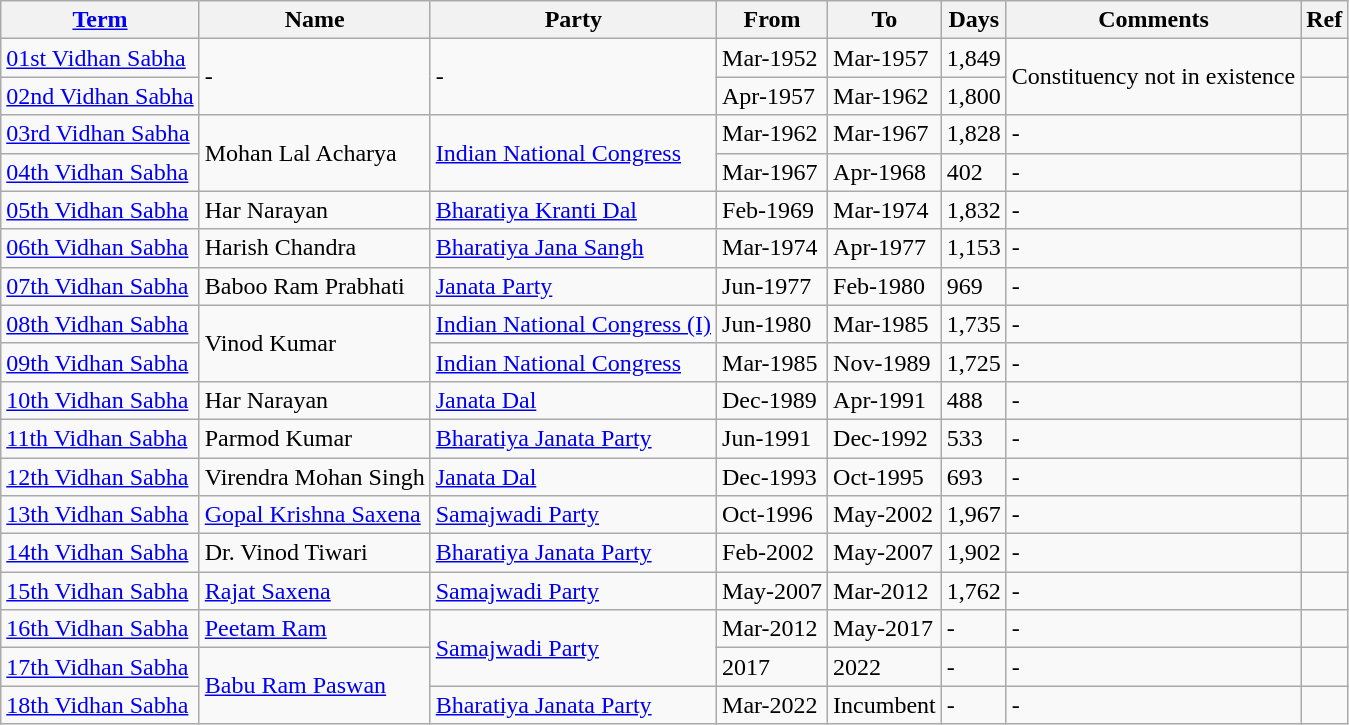<table class="wikitable sortable">
<tr>
<th><a href='#'>Term</a></th>
<th>Name</th>
<th>Party</th>
<th>From</th>
<th>To</th>
<th>Days</th>
<th>Comments</th>
<th>Ref</th>
</tr>
<tr>
<td><a href='#'>01st Vidhan Sabha</a></td>
<td rowspan="2">-</td>
<td rowspan="2">-</td>
<td>Mar-1952</td>
<td>Mar-1957</td>
<td>1,849</td>
<td rowspan="2">Constituency not in existence</td>
<td></td>
</tr>
<tr>
<td><a href='#'>02nd Vidhan Sabha</a></td>
<td>Apr-1957</td>
<td>Mar-1962</td>
<td>1,800</td>
<td></td>
</tr>
<tr>
<td><a href='#'>03rd Vidhan Sabha</a></td>
<td rowspan="2">Mohan Lal Acharya</td>
<td rowspan="2"><a href='#'>Indian National Congress</a></td>
<td>Mar-1962</td>
<td>Mar-1967</td>
<td>1,828</td>
<td>-</td>
<td></td>
</tr>
<tr>
<td><a href='#'>04th Vidhan Sabha</a></td>
<td>Mar-1967</td>
<td>Apr-1968</td>
<td>402</td>
<td>-</td>
<td></td>
</tr>
<tr>
<td><a href='#'>05th Vidhan Sabha</a></td>
<td>Har Narayan</td>
<td><a href='#'>Bharatiya Kranti Dal</a></td>
<td>Feb-1969</td>
<td>Mar-1974</td>
<td>1,832</td>
<td>-</td>
<td></td>
</tr>
<tr>
<td><a href='#'>06th Vidhan Sabha</a></td>
<td>Harish Chandra</td>
<td><a href='#'>Bharatiya Jana Sangh</a></td>
<td>Mar-1974</td>
<td>Apr-1977</td>
<td>1,153</td>
<td>-</td>
<td></td>
</tr>
<tr>
<td><a href='#'>07th Vidhan Sabha</a></td>
<td>Baboo Ram Prabhati</td>
<td><a href='#'>Janata Party</a></td>
<td>Jun-1977</td>
<td>Feb-1980</td>
<td>969</td>
<td>-</td>
<td></td>
</tr>
<tr>
<td><a href='#'>08th Vidhan Sabha</a></td>
<td rowspan="2">Vinod Kumar</td>
<td><a href='#'>Indian National Congress (I)</a></td>
<td>Jun-1980</td>
<td>Mar-1985</td>
<td>1,735</td>
<td>-</td>
<td></td>
</tr>
<tr>
<td><a href='#'>09th Vidhan Sabha</a></td>
<td><a href='#'>Indian National Congress</a></td>
<td>Mar-1985</td>
<td>Nov-1989</td>
<td>1,725</td>
<td>-</td>
<td></td>
</tr>
<tr>
<td><a href='#'>10th Vidhan Sabha</a></td>
<td>Har Narayan</td>
<td><a href='#'>Janata Dal</a></td>
<td>Dec-1989</td>
<td>Apr-1991</td>
<td>488</td>
<td>-</td>
<td></td>
</tr>
<tr>
<td><a href='#'>11th Vidhan Sabha</a></td>
<td>Parmod Kumar</td>
<td><a href='#'>Bharatiya Janata Party</a></td>
<td>Jun-1991</td>
<td>Dec-1992</td>
<td>533</td>
<td>-</td>
<td></td>
</tr>
<tr>
<td><a href='#'>12th Vidhan Sabha</a></td>
<td>Virendra Mohan Singh</td>
<td><a href='#'>Janata Dal</a></td>
<td>Dec-1993</td>
<td>Oct-1995</td>
<td>693</td>
<td>-</td>
<td></td>
</tr>
<tr>
<td><a href='#'>13th Vidhan Sabha</a></td>
<td><a href='#'>Gopal Krishna Saxena</a></td>
<td><a href='#'>Samajwadi Party</a></td>
<td>Oct-1996</td>
<td>May-2002</td>
<td>1,967</td>
<td>-</td>
<td></td>
</tr>
<tr>
<td><a href='#'>14th Vidhan Sabha</a></td>
<td>Dr. Vinod Tiwari</td>
<td><a href='#'>Bharatiya Janata Party</a></td>
<td>Feb-2002</td>
<td>May-2007</td>
<td>1,902</td>
<td>-</td>
<td></td>
</tr>
<tr>
<td><a href='#'>15th Vidhan Sabha</a></td>
<td><a href='#'>Rajat Saxena</a></td>
<td><a href='#'>Samajwadi Party</a></td>
<td>May-2007</td>
<td>Mar-2012</td>
<td>1,762</td>
<td>-</td>
<td></td>
</tr>
<tr>
<td><a href='#'>16th Vidhan Sabha</a></td>
<td><a href='#'>Peetam Ram</a></td>
<td rowspan="2"><a href='#'>Samajwadi Party</a></td>
<td>Mar-2012</td>
<td>May-2017</td>
<td>-</td>
<td>-</td>
<td></td>
</tr>
<tr>
<td><a href='#'>17th Vidhan Sabha</a></td>
<td rowspan="2"><a href='#'>Babu Ram Paswan</a></td>
<td>2017</td>
<td>2022</td>
<td>-</td>
<td>-</td>
<td></td>
</tr>
<tr>
<td><a href='#'>18th Vidhan Sabha</a></td>
<td><a href='#'>Bharatiya Janata Party</a></td>
<td>Mar-2022</td>
<td>Incumbent</td>
<td>-</td>
<td>-</td>
<td></td>
</tr>
</table>
